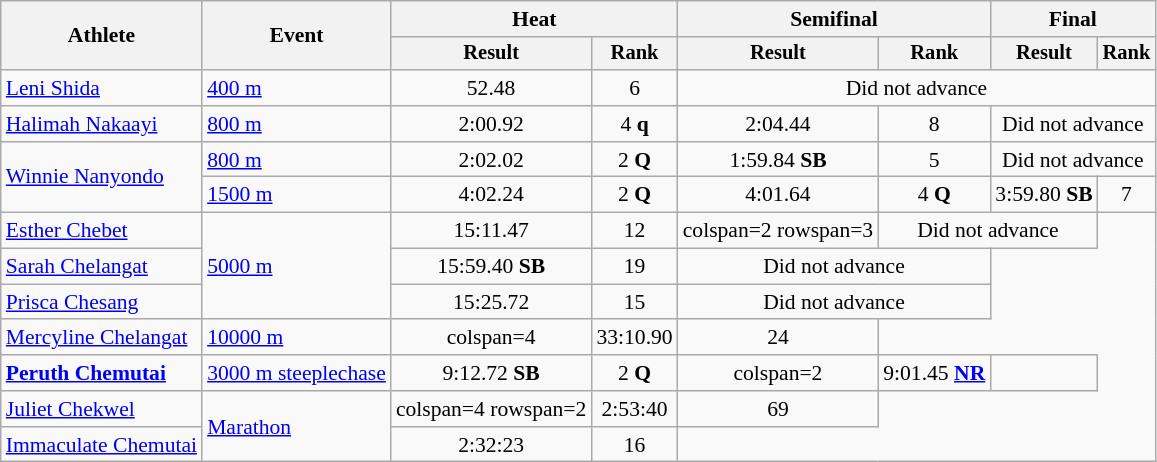<table class="wikitable" style="font-size:90%">
<tr>
<th rowspan="2">Athlete</th>
<th rowspan="2">Event</th>
<th colspan="2">Heat</th>
<th colspan="2">Semifinal</th>
<th colspan="2">Final</th>
</tr>
<tr style="font-size:95%">
<th>Result</th>
<th>Rank</th>
<th>Result</th>
<th>Rank</th>
<th>Result</th>
<th>Rank</th>
</tr>
<tr align=center>
<td align=left><a href='#'>Leni Shida</a></td>
<td align=left><a href='#'>400 m</a></td>
<td>52.48</td>
<td>6</td>
<td colspan=4>Did not advance</td>
</tr>
<tr align=center>
<td align=left><a href='#'>Halimah Nakaayi</a></td>
<td align="left"><a href='#'>800 m</a></td>
<td>2:00.92</td>
<td>4 <strong>q</strong></td>
<td>2:04.44</td>
<td>8</td>
<td colspan=2>Did not advance</td>
</tr>
<tr align=center>
<td align="left" rowspan=2><a href='#'>Winnie Nanyondo</a></td>
<td align="left"><a href='#'>800 m</a></td>
<td>2:02.02</td>
<td>2 <strong>Q</strong></td>
<td>1:59.84 <strong>SB</strong></td>
<td>5</td>
<td colspan=2>Did not advance</td>
</tr>
<tr align=center>
<td align=left><a href='#'>1500 m</a></td>
<td>4:02.24</td>
<td>2 <strong>Q</strong></td>
<td>4:01.64</td>
<td>4 <strong>Q</strong></td>
<td>3:59.80 <strong>SB</strong></td>
<td>7</td>
</tr>
<tr align=center>
<td align=left><a href='#'>Esther Chebet</a></td>
<td align=left rowspan=3><a href='#'>5000 m</a></td>
<td>15:11.47</td>
<td>12</td>
<td>colspan=2 rowspan=3 </td>
<td colspan=2>Did not advance</td>
</tr>
<tr align=center>
<td align=left><a href='#'>Sarah Chelangat</a></td>
<td>15:59.40 <strong>SB</strong></td>
<td>19</td>
<td colspan=2>Did not advance</td>
</tr>
<tr align=center>
<td align=left><a href='#'>Prisca Chesang</a></td>
<td>15:25.72</td>
<td>15</td>
<td colspan=2>Did not advance</td>
</tr>
<tr align=center>
<td align=left><a href='#'>Mercyline Chelangat</a></td>
<td align=left><a href='#'>10000 m</a></td>
<td>colspan=4 </td>
<td>33:10.90</td>
<td>24</td>
</tr>
<tr align=center>
<td align=left><strong><a href='#'>Peruth Chemutai</a></strong></td>
<td align=left><a href='#'>3000 m steeplechase</a></td>
<td>9:12.72 <strong>SB</strong></td>
<td>2 <strong>Q</strong></td>
<td>colspan=2 </td>
<td>9:01.45 <strong><a href='#'>NR</a></strong></td>
<td></td>
</tr>
<tr align=center>
<td align=left><a href='#'>Juliet Chekwel</a></td>
<td align=left rowspan=2><a href='#'>Marathon</a></td>
<td>colspan=4 rowspan=2 </td>
<td>2:53:40</td>
<td>69</td>
</tr>
<tr align=center>
<td align=left><a href='#'>Immaculate Chemutai</a></td>
<td>2:32:23</td>
<td>16</td>
</tr>
</table>
